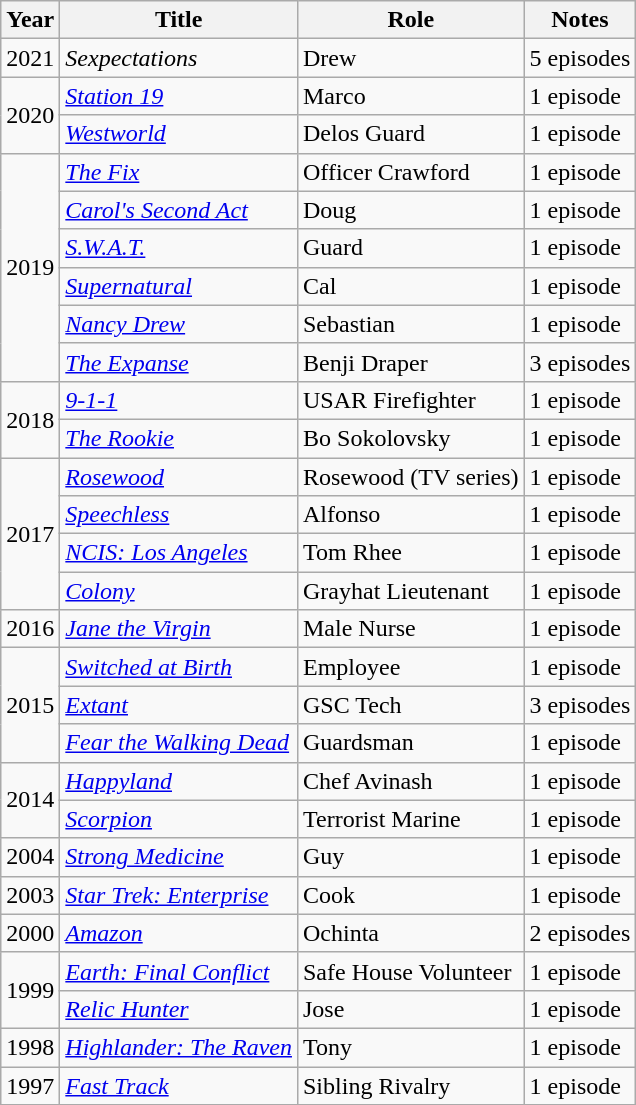<table class="wikitable sortable">
<tr>
<th>Year</th>
<th>Title</th>
<th>Role</th>
<th class="wikitable sortable">Notes</th>
</tr>
<tr>
<td>2021</td>
<td><em>Sexpectations</em></td>
<td>Drew</td>
<td>5 episodes</td>
</tr>
<tr>
<td rowspan=2>2020</td>
<td><em><a href='#'>Station 19</a></em></td>
<td>Marco</td>
<td>1 episode</td>
</tr>
<tr>
<td><em><a href='#'>Westworld</a></em></td>
<td>Delos Guard</td>
<td>1 episode</td>
</tr>
<tr>
<td rowspan=6>2019</td>
<td><em><a href='#'>The Fix</a></em></td>
<td>Officer Crawford</td>
<td>1 episode</td>
</tr>
<tr>
<td><em><a href='#'>Carol's Second Act</a></em></td>
<td>Doug</td>
<td>1 episode</td>
</tr>
<tr>
<td><em><a href='#'>S.W.A.T.</a></em></td>
<td>Guard</td>
<td>1 episode</td>
</tr>
<tr>
<td><em><a href='#'>Supernatural</a></em></td>
<td>Cal</td>
<td>1 episode</td>
</tr>
<tr>
<td><em><a href='#'>Nancy Drew</a></em></td>
<td>Sebastian</td>
<td>1 episode</td>
</tr>
<tr>
<td><em><a href='#'>The Expanse</a></em></td>
<td>Benji Draper</td>
<td>3 episodes</td>
</tr>
<tr>
<td rowspan=2>2018</td>
<td><em><a href='#'>9-1-1</a></em></td>
<td>USAR Firefighter</td>
<td>1 episode</td>
</tr>
<tr>
<td><em><a href='#'>The Rookie</a></em></td>
<td>Bo Sokolovsky</td>
<td>1 episode</td>
</tr>
<tr>
<td rowspan=4>2017</td>
<td><em><a href='#'>Rosewood</a></em></td>
<td>Rosewood (TV series)</td>
<td>1 episode</td>
</tr>
<tr>
<td><em><a href='#'>Speechless</a></em></td>
<td>Alfonso</td>
<td>1 episode</td>
</tr>
<tr>
<td><em><a href='#'>NCIS: Los Angeles</a></em></td>
<td>Tom Rhee</td>
<td>1 episode</td>
</tr>
<tr>
<td><em><a href='#'>Colony</a></em></td>
<td>Grayhat Lieutenant</td>
<td>1 episode</td>
</tr>
<tr>
<td>2016</td>
<td><em><a href='#'>Jane the Virgin</a></em></td>
<td>Male Nurse</td>
<td>1 episode</td>
</tr>
<tr>
<td rowspan=3>2015</td>
<td><em><a href='#'>Switched at Birth</a></em></td>
<td>Employee</td>
<td>1 episode</td>
</tr>
<tr>
<td><em><a href='#'>Extant</a></em></td>
<td>GSC Tech</td>
<td>3 episodes</td>
</tr>
<tr>
<td><em><a href='#'>Fear the Walking Dead</a></em></td>
<td>Guardsman</td>
<td>1 episode</td>
</tr>
<tr>
<td rowspan=2>2014</td>
<td><em><a href='#'>Happyland</a></em></td>
<td>Chef Avinash</td>
<td>1 episode</td>
</tr>
<tr>
<td><em><a href='#'>Scorpion</a></em></td>
<td>Terrorist Marine</td>
<td>1 episode</td>
</tr>
<tr>
<td>2004</td>
<td><em><a href='#'>Strong Medicine</a></em></td>
<td>Guy</td>
<td>1 episode</td>
</tr>
<tr>
<td>2003</td>
<td><em><a href='#'>Star Trek: Enterprise</a></em></td>
<td>Cook</td>
<td>1 episode</td>
</tr>
<tr>
<td>2000</td>
<td><em><a href='#'>Amazon</a></em></td>
<td>Ochinta</td>
<td>2 episodes</td>
</tr>
<tr>
<td rowspan=2>1999</td>
<td><em><a href='#'>Earth: Final Conflict</a></em></td>
<td>Safe House Volunteer</td>
<td>1 episode</td>
</tr>
<tr>
<td><em><a href='#'>Relic Hunter</a></em></td>
<td>Jose</td>
<td>1 episode</td>
</tr>
<tr>
<td>1998</td>
<td><em><a href='#'>Highlander: The Raven</a></em></td>
<td>Tony</td>
<td>1 episode</td>
</tr>
<tr>
<td>1997</td>
<td><em><a href='#'>Fast Track</a></em></td>
<td>Sibling Rivalry</td>
<td>1 episode</td>
</tr>
<tr>
</tr>
</table>
